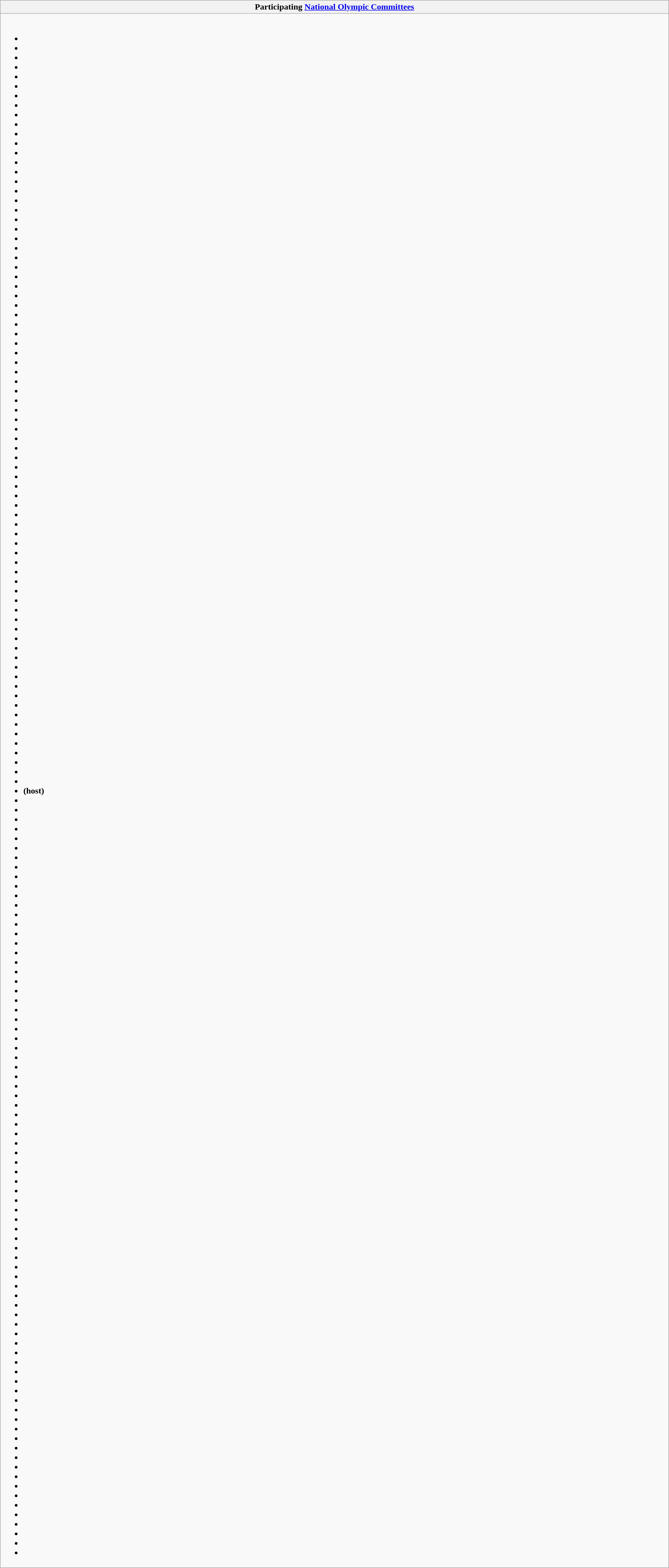<table class="wikitable collapsible" style="margin:1em auto; width:100%;">
<tr>
<th>Participating <a href='#'>National Olympic Committees</a></th>
</tr>
<tr>
<td><br><ul><li></li><li></li><li></li><li></li><li></li><li></li><li></li><li></li><li></li><li></li><li></li><li></li><li></li><li></li><li></li><li></li><li></li><li></li><li></li><li></li><li></li><li></li><li></li><li></li><li></li><li></li><li></li><li></li><li></li><li></li><li></li><li></li><li></li><li></li><li></li><li></li><li></li><li></li><li></li><li></li><li></li><li></li><li></li><li></li><li></li><li></li><li></li><li></li><li></li><li></li><li></li><li></li><li></li><li></li><li></li><li></li><li></li><li></li><li></li><li></li><li></li><li></li><li></li><li></li><li></li><li></li><li></li><li></li><li></li><li></li><li></li><li></li><li></li><li></li><li></li><li></li><li></li><li></li><li></li><li> <strong>(host)</strong></li><li></li><li></li><li></li><li></li><li></li><li></li><li></li><li></li><li></li><li></li><li></li><li></li><li></li><li></li><li></li><li></li><li></li><li></li><li></li><li></li><li></li><li></li><li></li><li></li><li></li><li></li><li></li><li></li><li></li><li></li><li></li><li></li><li></li><li></li><li></li><li></li><li></li><li></li><li></li><li></li><li></li><li></li><li></li><li></li><li></li><li></li><li></li><li></li><li></li><li></li><li></li><li></li><li></li><li></li><li></li><li></li><li></li><li></li><li></li><li></li><li></li><li></li><li></li><li></li><li></li><li></li><li></li><li></li><li></li><li></li><li></li><li></li><li></li><li></li><li></li><li></li><li></li><li></li><li></li><li></li></ul>
</td>
</tr>
</table>
